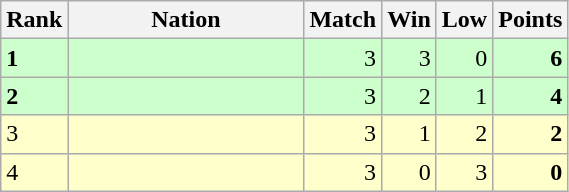<table class="wikitable">
<tr>
<th width=20>Rank</th>
<th width=150>Nation</th>
<th width=20>Match</th>
<th width=20>Win</th>
<th width=20>Low</th>
<th width=20>Points</th>
</tr>
<tr align="right" style="background:#ccffcc;">
<td align="left"><strong>1</strong></td>
<td align="left"></td>
<td>3</td>
<td>3</td>
<td>0</td>
<td><strong>6</strong></td>
</tr>
<tr align="right" style="background:#ccffcc;">
<td align="left"><strong>2</strong></td>
<td align="left"></td>
<td>3</td>
<td>2</td>
<td>1</td>
<td><strong>4</strong></td>
</tr>
<tr align="right" style="background:#ffffcc;">
<td align="left">3</td>
<td align="left"></td>
<td>3</td>
<td>1</td>
<td>2</td>
<td><strong>2</strong></td>
</tr>
<tr align="right" style="background:#ffffcc;">
<td align="left">4</td>
<td align="left"></td>
<td>3</td>
<td>0</td>
<td>3</td>
<td><strong>0</strong></td>
</tr>
</table>
